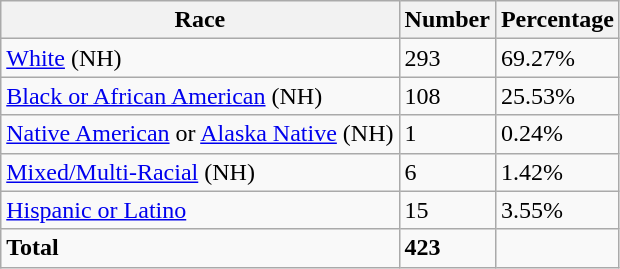<table class="wikitable">
<tr>
<th>Race</th>
<th>Number</th>
<th>Percentage</th>
</tr>
<tr>
<td><a href='#'>White</a> (NH)</td>
<td>293</td>
<td>69.27%</td>
</tr>
<tr>
<td><a href='#'>Black or African American</a> (NH)</td>
<td>108</td>
<td>25.53%</td>
</tr>
<tr>
<td><a href='#'>Native American</a> or <a href='#'>Alaska Native</a> (NH)</td>
<td>1</td>
<td>0.24%</td>
</tr>
<tr>
<td><a href='#'>Mixed/Multi-Racial</a> (NH)</td>
<td>6</td>
<td>1.42%</td>
</tr>
<tr>
<td><a href='#'>Hispanic or Latino</a></td>
<td>15</td>
<td>3.55%</td>
</tr>
<tr>
<td><strong>Total</strong></td>
<td><strong>423</strong></td>
<td></td>
</tr>
</table>
